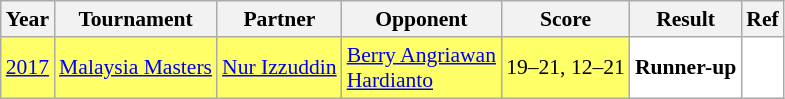<table class="sortable wikitable" style="font-size: 90%;">
<tr>
<th>Year</th>
<th>Tournament</th>
<th>Partner</th>
<th>Opponent</th>
<th>Score</th>
<th>Result</th>
<th>Ref</th>
</tr>
<tr style="background:#FFFF67">
<td align="center"><a href='#'>2017</a></td>
<td align="left"><a href='#'>Malaysia Masters</a></td>
<td align="left"> <a href='#'>Nur Izzuddin</a></td>
<td align="left"> <a href='#'>Berry Angriawan</a><br> <a href='#'>Hardianto</a></td>
<td align="left">19–21, 12–21</td>
<td style="text-align:left; background:white"> <strong>Runner-up</strong></td>
<td style="text-align:center; background:white"></td>
</tr>
</table>
